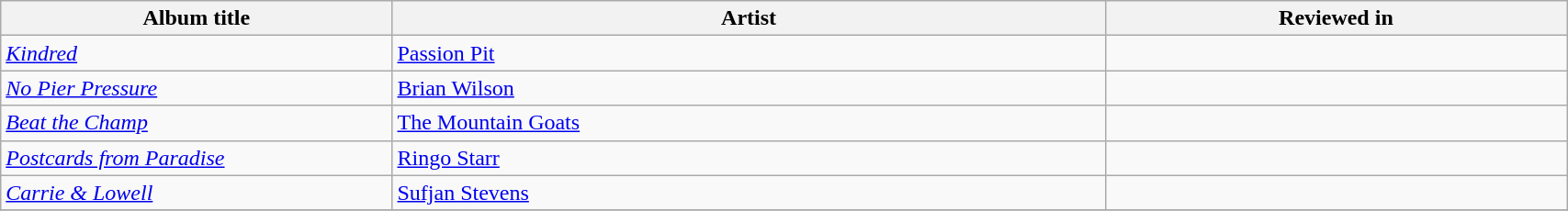<table class='wikitable sortable' width='90%'>
<tr>
<th width=25%>Album title</th>
<th>Artist</th>
<th>Reviewed in</th>
</tr>
<tr>
<td><em><a href='#'>Kindred</a></em></td>
<td><a href='#'>Passion Pit</a></td>
<td></td>
</tr>
<tr>
<td><em><a href='#'>No Pier Pressure</a></em></td>
<td><a href='#'>Brian Wilson</a></td>
<td></td>
</tr>
<tr>
<td><em><a href='#'>Beat the Champ</a></em></td>
<td><a href='#'>The Mountain Goats</a></td>
<td></td>
</tr>
<tr>
<td><em><a href='#'>Postcards from Paradise</a></em></td>
<td><a href='#'>Ringo Starr</a></td>
<td></td>
</tr>
<tr>
<td><em><a href='#'>Carrie & Lowell</a></em></td>
<td><a href='#'>Sufjan Stevens</a></td>
<td></td>
</tr>
<tr>
</tr>
</table>
